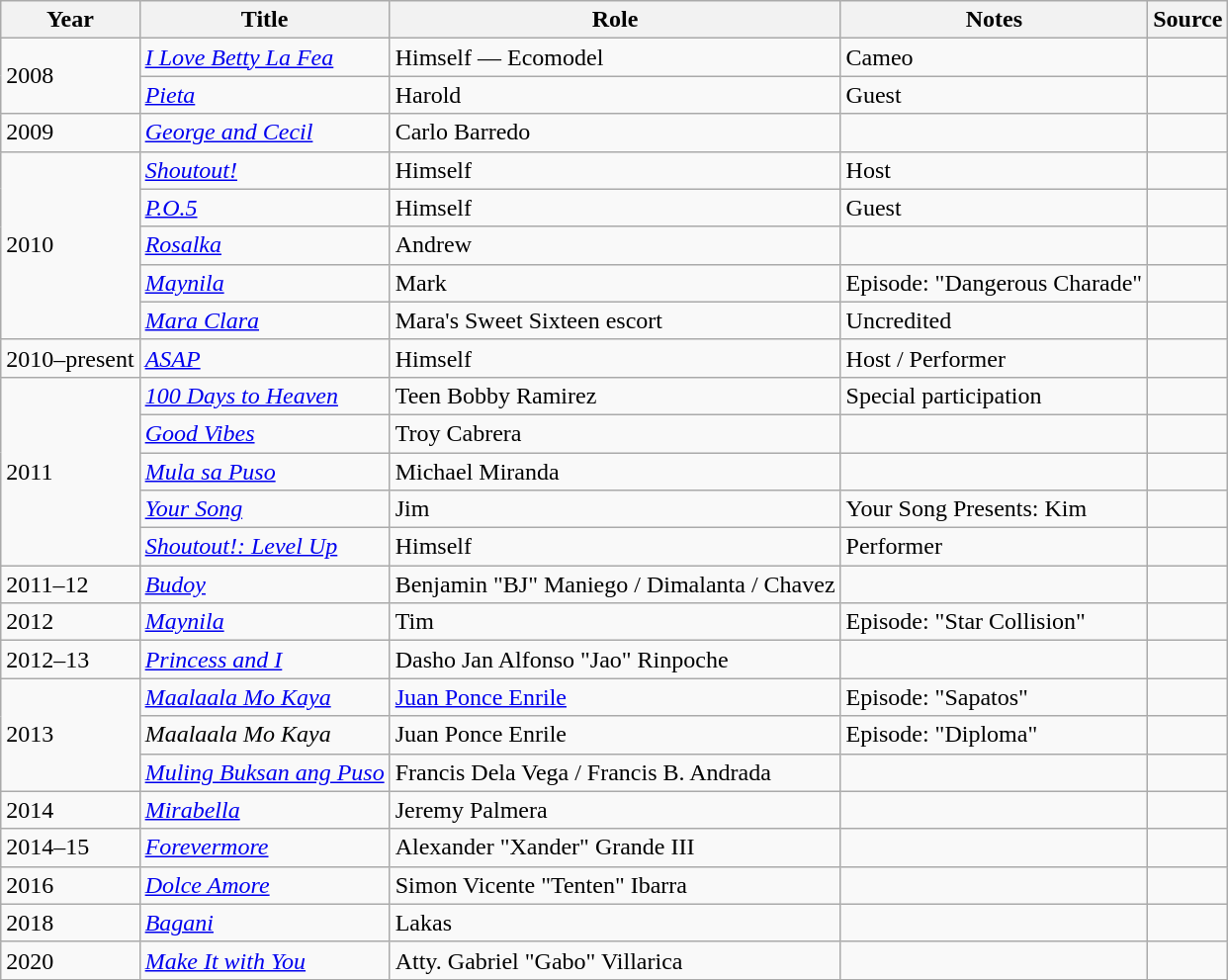<table class="wikitable sortable" >
<tr>
<th>Year</th>
<th>Title</th>
<th>Role</th>
<th class="unsortable">Notes </th>
<th class="unsortable">Source </th>
</tr>
<tr>
<td rowspan="2">2008</td>
<td><em><a href='#'>I Love Betty La Fea</a></em></td>
<td>Himself ― Ecomodel</td>
<td>Cameo</td>
<td></td>
</tr>
<tr>
<td><em><a href='#'>Pieta</a></em></td>
<td>Harold</td>
<td>Guest</td>
<td></td>
</tr>
<tr>
<td>2009</td>
<td><em><a href='#'>George and Cecil</a></em></td>
<td>Carlo Barredo</td>
<td></td>
<td></td>
</tr>
<tr>
<td rowspan="5">2010</td>
<td><em><a href='#'>Shoutout!</a></em></td>
<td>Himself</td>
<td>Host</td>
<td></td>
</tr>
<tr>
<td><em><a href='#'>P.O.5</a></em></td>
<td>Himself</td>
<td>Guest</td>
<td></td>
</tr>
<tr>
<td><em><a href='#'>Rosalka</a></em></td>
<td>Andrew</td>
<td></td>
<td></td>
</tr>
<tr>
<td><em><a href='#'>Maynila</a></em></td>
<td>Mark</td>
<td>Episode: "Dangerous Charade"</td>
<td></td>
</tr>
<tr>
<td><em><a href='#'>Mara Clara</a></em></td>
<td>Mara's Sweet Sixteen escort</td>
<td>Uncredited</td>
<td></td>
</tr>
<tr>
<td>2010–present</td>
<td><em><a href='#'>ASAP</a></em></td>
<td>Himself</td>
<td>Host / Performer</td>
<td></td>
</tr>
<tr>
<td rowspan="5">2011</td>
<td><em><a href='#'>100 Days to Heaven</a></em></td>
<td>Teen Bobby Ramirez</td>
<td>Special participation</td>
<td></td>
</tr>
<tr>
<td><em><a href='#'>Good Vibes</a></em></td>
<td>Troy Cabrera</td>
<td></td>
<td></td>
</tr>
<tr>
<td><em><a href='#'>Mula sa Puso</a></em></td>
<td>Michael Miranda</td>
<td></td>
<td></td>
</tr>
<tr>
<td><em><a href='#'>Your Song</a></em></td>
<td>Jim</td>
<td>Your Song Presents: Kim</td>
<td></td>
</tr>
<tr>
<td><em><a href='#'>Shoutout!: Level Up</a></em></td>
<td>Himself</td>
<td>Performer</td>
<td></td>
</tr>
<tr>
<td>2011–12</td>
<td><em><a href='#'>Budoy</a></em></td>
<td>Benjamin "BJ" Maniego / Dimalanta / Chavez</td>
<td></td>
<td></td>
</tr>
<tr>
<td>2012</td>
<td><em><a href='#'>Maynila</a></em></td>
<td>Tim</td>
<td>Episode: "Star Collision"</td>
<td></td>
</tr>
<tr>
<td>2012–13</td>
<td><em><a href='#'>Princess and I</a></em></td>
<td>Dasho Jan Alfonso "Jao" Rinpoche</td>
<td></td>
<td></td>
</tr>
<tr>
<td rowspan="3">2013</td>
<td><em><a href='#'>Maalaala Mo Kaya</a></em></td>
<td><a href='#'>Juan Ponce Enrile</a></td>
<td>Episode: "Sapatos"</td>
<td></td>
</tr>
<tr>
<td><em>Maalaala Mo Kaya</em></td>
<td>Juan Ponce Enrile</td>
<td>Episode: "Diploma"</td>
<td></td>
</tr>
<tr>
<td><em><a href='#'>Muling Buksan ang Puso</a></em></td>
<td>Francis Dela Vega / Francis B. Andrada</td>
<td></td>
<td></td>
</tr>
<tr>
<td>2014</td>
<td><em><a href='#'>Mirabella</a></em></td>
<td>Jeremy Palmera</td>
<td></td>
<td></td>
</tr>
<tr>
<td>2014–15</td>
<td><em><a href='#'>Forevermore</a></em></td>
<td>Alexander "Xander" Grande III</td>
<td></td>
<td></td>
</tr>
<tr>
<td>2016</td>
<td><em><a href='#'>Dolce Amore</a></em></td>
<td>Simon Vicente "Tenten" Ibarra</td>
<td></td>
<td></td>
</tr>
<tr>
<td>2018</td>
<td><em><a href='#'>Bagani</a></em></td>
<td>Lakas</td>
<td></td>
<td></td>
</tr>
<tr>
<td>2020</td>
<td><em><a href='#'>Make It with You</a></em></td>
<td>Atty. Gabriel "Gabo" Villarica</td>
<td></td>
<td></td>
</tr>
<tr>
</tr>
</table>
